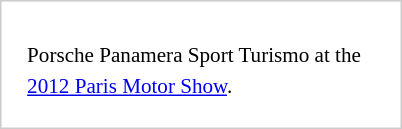<table style="width:268px; float:right; border:1px solid #ccc; font-size:88%; line-height:1.5em; padding:1em; margin: 1em 0 1em 2em;">
<tr>
<td></td>
<td></td>
</tr>
<tr>
<td></td>
<td></td>
</tr>
<tr>
<td colspan="2">Porsche Panamera Sport Turismo at the <a href='#'>2012 Paris Motor Show</a>.</td>
</tr>
</table>
